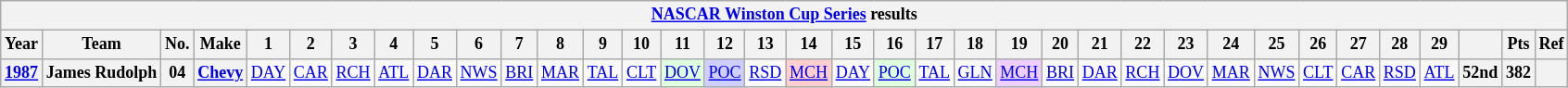<table class="wikitable" style="text-align:center; font-size:75%">
<tr>
<th colspan=45><a href='#'>NASCAR Winston Cup Series</a> results</th>
</tr>
<tr>
<th>Year</th>
<th>Team</th>
<th>No.</th>
<th>Make</th>
<th>1</th>
<th>2</th>
<th>3</th>
<th>4</th>
<th>5</th>
<th>6</th>
<th>7</th>
<th>8</th>
<th>9</th>
<th>10</th>
<th>11</th>
<th>12</th>
<th>13</th>
<th>14</th>
<th>15</th>
<th>16</th>
<th>17</th>
<th>18</th>
<th>19</th>
<th>20</th>
<th>21</th>
<th>22</th>
<th>23</th>
<th>24</th>
<th>25</th>
<th>26</th>
<th>27</th>
<th>28</th>
<th>29</th>
<th></th>
<th>Pts</th>
<th>Ref</th>
</tr>
<tr>
<th><a href='#'>1987</a></th>
<th rowspan=1>James Rudolph</th>
<th>04</th>
<th rowspan=1><a href='#'>Chevy</a></th>
<td><a href='#'>DAY</a></td>
<td><a href='#'>CAR</a></td>
<td><a href='#'>RCH</a></td>
<td><a href='#'>ATL</a></td>
<td><a href='#'>DAR</a></td>
<td><a href='#'>NWS</a></td>
<td><a href='#'>BRI</a></td>
<td><a href='#'>MAR</a></td>
<td><a href='#'>TAL</a></td>
<td><a href='#'>CLT</a></td>
<td style="background:#DFFFDF;"><a href='#'>DOV</a> <br></td>
<td style="background:#CFCFFF;"><a href='#'>POC</a> <br></td>
<td><a href='#'>RSD</a></td>
<td style="background:#FFCFCF;"><a href='#'>MCH</a> <br></td>
<td><a href='#'>DAY</a></td>
<td style="background:#DFFFDF;"><a href='#'>POC</a> <br></td>
<td><a href='#'>TAL</a></td>
<td><a href='#'>GLN</a></td>
<td style="background:#EFCFFF;"><a href='#'>MCH</a> <br></td>
<td><a href='#'>BRI</a></td>
<td><a href='#'>DAR</a></td>
<td><a href='#'>RCH</a></td>
<td><a href='#'>DOV</a></td>
<td><a href='#'>MAR</a></td>
<td><a href='#'>NWS</a></td>
<td><a href='#'>CLT</a></td>
<td><a href='#'>CAR</a></td>
<td><a href='#'>RSD</a></td>
<td><a href='#'>ATL</a></td>
<th>52nd</th>
<th>382</th>
<th></th>
</tr>
</table>
